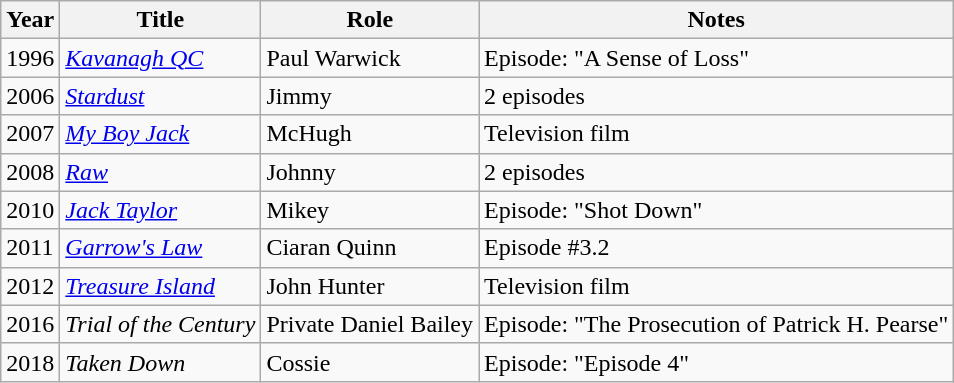<table class="wikitable sortable">
<tr>
<th>Year</th>
<th>Title</th>
<th>Role</th>
<th>Notes</th>
</tr>
<tr>
<td>1996</td>
<td><em><a href='#'>Kavanagh QC</a></em></td>
<td>Paul Warwick</td>
<td>Episode: "A Sense of Loss"</td>
</tr>
<tr>
<td>2006</td>
<td><a href='#'><em>Stardust</em></a></td>
<td>Jimmy</td>
<td>2 episodes</td>
</tr>
<tr>
<td>2007</td>
<td><a href='#'><em>My Boy Jack</em></a></td>
<td>McHugh</td>
<td>Television film</td>
</tr>
<tr>
<td>2008</td>
<td><a href='#'><em>Raw</em></a></td>
<td>Johnny</td>
<td>2 episodes</td>
</tr>
<tr>
<td>2010</td>
<td><a href='#'><em>Jack Taylor</em></a></td>
<td>Mikey</td>
<td>Episode: "Shot Down"</td>
</tr>
<tr>
<td>2011</td>
<td><em><a href='#'>Garrow's Law</a></em></td>
<td>Ciaran Quinn</td>
<td>Episode #3.2</td>
</tr>
<tr>
<td>2012</td>
<td><a href='#'><em>Treasure Island</em></a></td>
<td>John Hunter</td>
<td>Television film</td>
</tr>
<tr>
<td>2016</td>
<td><em>Trial of the Century</em></td>
<td>Private Daniel Bailey</td>
<td>Episode: "The Prosecution of Patrick H. Pearse"</td>
</tr>
<tr>
<td>2018</td>
<td><em>Taken Down</em></td>
<td>Cossie</td>
<td>Episode: "Episode 4"</td>
</tr>
</table>
